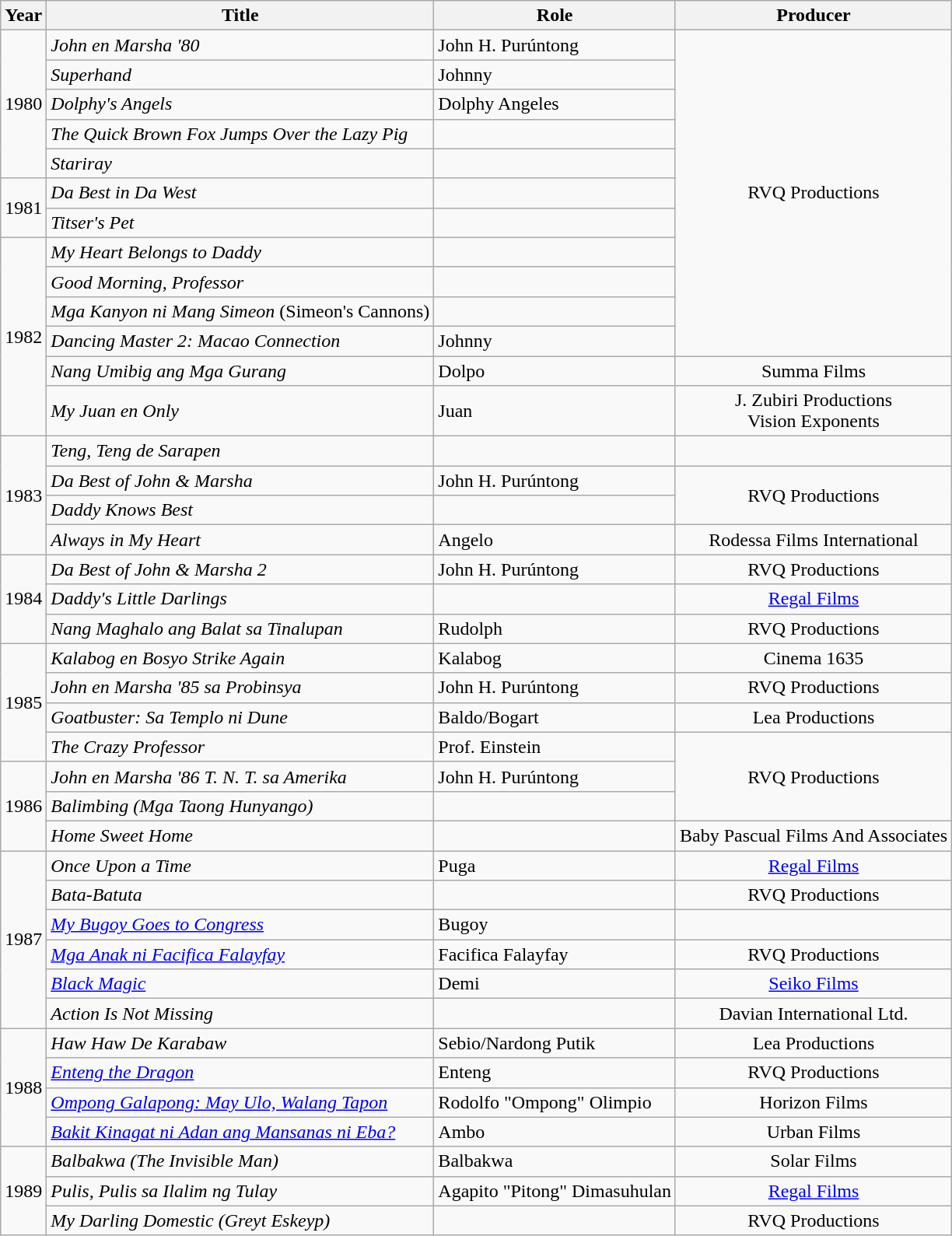<table class="wikitable">
<tr>
<th>Year</th>
<th>Title</th>
<th>Role</th>
<th>Producer</th>
</tr>
<tr>
<td rowspan="5">1980</td>
<td><em>John en Marsha '80</em></td>
<td>John H. Purúntong</td>
<td rowspan="11" style="text-align:center;">RVQ Productions</td>
</tr>
<tr>
<td><em>Superhand</em></td>
<td>Johnny</td>
</tr>
<tr>
<td><em>Dolphy's Angels</em></td>
<td>Dolphy Angeles</td>
</tr>
<tr>
<td><em>The Quick Brown Fox Jumps Over the Lazy Pig</em></td>
<td></td>
</tr>
<tr>
<td><em>Stariray</em></td>
<td></td>
</tr>
<tr>
<td rowspan="2">1981</td>
<td><em>Da Best in Da West</em></td>
<td></td>
</tr>
<tr>
<td><em>Titser's Pet</em></td>
<td></td>
</tr>
<tr>
<td rowspan="6">1982</td>
<td><em>My Heart Belongs to Daddy</em></td>
<td></td>
</tr>
<tr>
<td><em>Good Morning, Professor</em></td>
<td></td>
</tr>
<tr>
<td><em>Mga Kanyon ni Mang Simeon</em> (Simeon's Cannons)</td>
<td></td>
</tr>
<tr>
<td><em>Dancing Master 2: Macao Connection</em></td>
<td>Johnny</td>
</tr>
<tr>
<td><em>Nang Umibig ang Mga Gurang</em></td>
<td>Dolpo</td>
<td style="text-align:center;">Summa Films</td>
</tr>
<tr>
<td><em>My Juan en Only</em></td>
<td>Juan</td>
<td style="text-align:center;">J. Zubiri Productions<br>Vision Exponents</td>
</tr>
<tr>
<td rowspan="4">1983</td>
<td><em>Teng, Teng de Sarapen</em></td>
<td></td>
<td></td>
</tr>
<tr>
<td><em>Da Best of John & Marsha</em></td>
<td>John H. Purúntong</td>
<td rowspan="2" style="text-align:center;">RVQ Productions</td>
</tr>
<tr>
<td><em>Daddy Knows Best</em></td>
<td></td>
</tr>
<tr>
<td><em>Always in My Heart</em></td>
<td>Angelo</td>
<td style="text-align:center;">Rodessa Films International</td>
</tr>
<tr>
<td rowspan="3">1984</td>
<td><em>Da Best of John & Marsha 2</em></td>
<td>John H. Purúntong</td>
<td style="text-align:center;">RVQ Productions</td>
</tr>
<tr>
<td><em>Daddy's Little Darlings</em></td>
<td></td>
<td style="text-align:center;"><a href='#'>Regal Films</a></td>
</tr>
<tr>
<td><em>Nang Maghalo ang Balat sa Tinalupan</em></td>
<td>Rudolph</td>
<td style="text-align:center;">RVQ Productions</td>
</tr>
<tr>
<td rowspan="4">1985</td>
<td><em>Kalabog en Bosyo Strike Again</em></td>
<td>Kalabog</td>
<td style="text-align:center;">Cinema 1635</td>
</tr>
<tr>
<td><em>John en Marsha '85 sa Probinsya</em></td>
<td>John H. Purúntong</td>
<td style="text-align:center;">RVQ Productions</td>
</tr>
<tr>
<td><em>Goatbuster: Sa Templo ni Dune</em></td>
<td>Baldo/Bogart</td>
<td style="text-align:center;">Lea Productions</td>
</tr>
<tr>
<td><em>The Crazy Professor</em></td>
<td>Prof. Einstein</td>
<td rowspan="3" style="text-align:center;">RVQ Productions</td>
</tr>
<tr>
<td rowspan="3">1986</td>
<td><em>John en Marsha '86 T. N. T. sa Amerika</em></td>
<td>John H. Purúntong</td>
</tr>
<tr>
<td><em>Balimbing (Mga Taong Hunyango)</em></td>
<td></td>
</tr>
<tr>
<td><em>Home Sweet Home</em></td>
<td></td>
<td style="text-align:center;">Baby Pascual Films And Associates</td>
</tr>
<tr>
<td rowspan="6">1987</td>
<td><em>Once Upon a Time</em> </td>
<td>Puga</td>
<td style="text-align:center;"><a href='#'>Regal Films</a></td>
</tr>
<tr>
<td><em>Bata-Batuta</em> </td>
<td></td>
<td style="text-align:center;">RVQ Productions</td>
</tr>
<tr>
<td><em><a href='#'>My Bugoy Goes to Congress</a></em> </td>
<td>Bugoy</td>
<td></td>
</tr>
<tr>
<td><em><a href='#'>Mga Anak ni Facifica Falayfay</a></em> </td>
<td>Facifica Falayfay</td>
<td style="text-align:center;">RVQ Productions</td>
</tr>
<tr>
<td><em><a href='#'>Black Magic</a></em> </td>
<td>Demi</td>
<td style="text-align:center;"><a href='#'>Seiko Films</a></td>
</tr>
<tr>
<td><em>Action Is Not Missing</em></td>
<td></td>
<td style="text-align:center;">Davian International Ltd.</td>
</tr>
<tr>
<td rowspan="4">1988</td>
<td><em>Haw Haw De Karabaw</em> </td>
<td>Sebio/Nardong Putik</td>
<td style="text-align:center;">Lea Productions</td>
</tr>
<tr>
<td><em><a href='#'>Enteng the Dragon</a></em> </td>
<td>Enteng</td>
<td style="text-align:center;">RVQ Productions</td>
</tr>
<tr>
<td><em><a href='#'>Ompong Galapong: May Ulo, Walang Tapon</a></em> </td>
<td>Rodolfo "Ompong" Olimpio</td>
<td style="text-align:center;">Horizon Films</td>
</tr>
<tr>
<td><em><a href='#'>Bakit Kinagat ni Adan ang Mansanas ni Eba?</a></em> </td>
<td>Ambo</td>
<td style="text-align:center;">Urban Films</td>
</tr>
<tr>
<td rowspan="3">1989</td>
<td><em>Balbakwa (The Invisible Man)</em></td>
<td>Balbakwa</td>
<td style="text-align:center;">Solar Films</td>
</tr>
<tr>
<td><em>Pulis, Pulis sa Ilalim ng Tulay</em></td>
<td>Agapito "Pitong" Dimasuhulan</td>
<td style="text-align:center;"><a href='#'>Regal Films</a></td>
</tr>
<tr>
<td><em>My Darling Domestic (Greyt Eskeyp)</em></td>
<td></td>
<td style="text-align:center;">RVQ Productions</td>
</tr>
</table>
